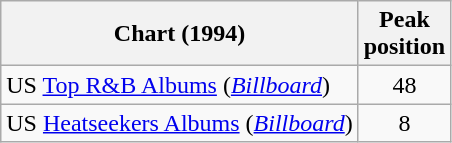<table class="wikitable">
<tr>
<th>Chart (1994)</th>
<th>Peak<br>position</th>
</tr>
<tr>
<td>US <a href='#'>Top R&B Albums</a> (<em><a href='#'>Billboard</a></em>)</td>
<td align=center>48</td>
</tr>
<tr>
<td>US <a href='#'>Heatseekers Albums</a> (<em><a href='#'>Billboard</a></em>)</td>
<td align=center>8</td>
</tr>
</table>
